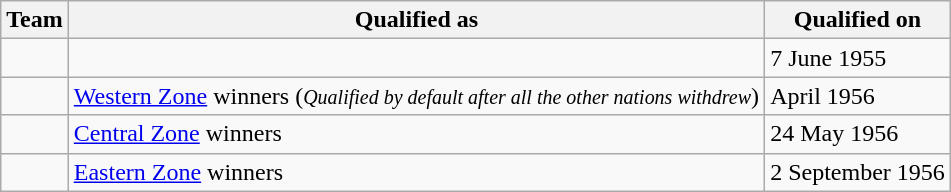<table class="wikitable sortable" style="text-align:left;">
<tr>
<th>Team</th>
<th>Qualified as</th>
<th>Qualified on</th>
</tr>
<tr>
<td></td>
<td></td>
<td>7 June 1955</td>
</tr>
<tr>
<td></td>
<td><a href='#'>Western Zone</a> winners (<small><em>Qualified by default after all the other nations withdrew</em></small>)</td>
<td>April 1956</td>
</tr>
<tr>
<td></td>
<td><a href='#'>Central Zone</a> winners</td>
<td>24 May 1956</td>
</tr>
<tr>
<td></td>
<td><a href='#'>Eastern Zone</a> winners</td>
<td>2 September 1956</td>
</tr>
</table>
